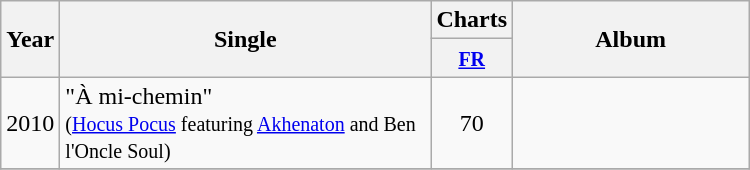<table class="wikitable">
<tr>
<th align="center" rowspan="2" width="10">Year</th>
<th align="center" rowspan="2" width="240">Single</th>
<th align="center" colspan="1">Charts</th>
<th align="center" rowspan="2" width="150">Album</th>
</tr>
<tr>
<th width="40"><small><a href='#'>FR</a></small><br></th>
</tr>
<tr>
<td>2010</td>
<td>"À mi-chemin" <br><small>(<a href='#'>Hocus Pocus</a> featuring <a href='#'>Akhenaton</a> and Ben l'Oncle Soul)</small></td>
<td align="center">70</td>
<td align="center"></td>
</tr>
<tr>
</tr>
</table>
